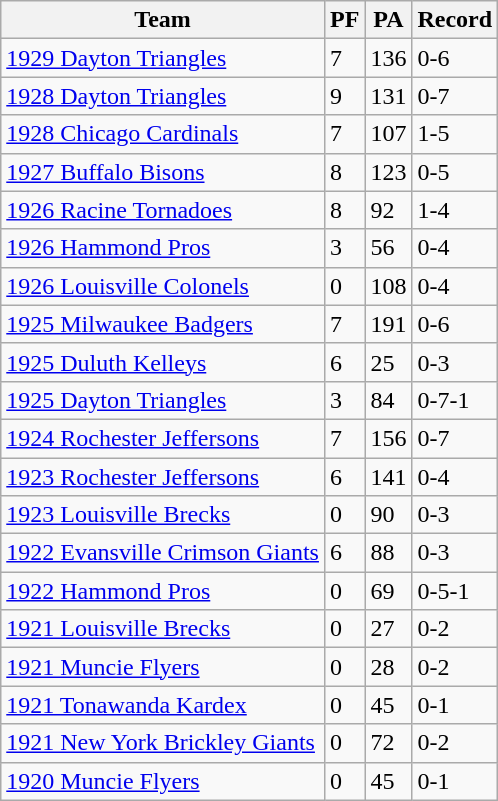<table class="wikitable sortable">
<tr>
<th>Team</th>
<th>PF</th>
<th>PA</th>
<th>Record</th>
</tr>
<tr>
<td><a href='#'>1929 Dayton Triangles</a></td>
<td>7</td>
<td>136</td>
<td>0-6</td>
</tr>
<tr>
<td><a href='#'>1928 Dayton Triangles</a></td>
<td>9</td>
<td>131</td>
<td>0-7</td>
</tr>
<tr>
<td><a href='#'>1928 Chicago Cardinals</a></td>
<td>7</td>
<td>107</td>
<td>1-5</td>
</tr>
<tr>
<td><a href='#'>1927 Buffalo Bisons</a></td>
<td>8</td>
<td>123</td>
<td>0-5</td>
</tr>
<tr>
<td><a href='#'>1926 Racine Tornadoes</a></td>
<td>8</td>
<td>92</td>
<td>1-4</td>
</tr>
<tr>
<td><a href='#'>1926 Hammond Pros</a></td>
<td>3</td>
<td>56</td>
<td>0-4</td>
</tr>
<tr>
<td><a href='#'>1926 Louisville Colonels</a></td>
<td>0</td>
<td>108</td>
<td>0-4</td>
</tr>
<tr>
<td><a href='#'>1925 Milwaukee Badgers</a></td>
<td>7</td>
<td>191</td>
<td>0-6</td>
</tr>
<tr>
<td><a href='#'>1925 Duluth Kelleys</a></td>
<td>6</td>
<td>25</td>
<td>0-3</td>
</tr>
<tr>
<td><a href='#'>1925 Dayton Triangles</a></td>
<td>3</td>
<td>84</td>
<td>0-7-1</td>
</tr>
<tr>
<td><a href='#'>1924 Rochester Jeffersons</a></td>
<td>7</td>
<td>156</td>
<td>0-7</td>
</tr>
<tr>
<td><a href='#'>1923 Rochester Jeffersons</a></td>
<td>6</td>
<td>141</td>
<td>0-4</td>
</tr>
<tr>
<td><a href='#'>1923 Louisville Brecks</a></td>
<td>0</td>
<td>90</td>
<td>0-3</td>
</tr>
<tr>
<td><a href='#'>1922 Evansville Crimson Giants</a></td>
<td>6</td>
<td>88</td>
<td>0-3</td>
</tr>
<tr>
<td><a href='#'>1922 Hammond Pros</a></td>
<td>0</td>
<td>69</td>
<td>0-5-1</td>
</tr>
<tr>
<td><a href='#'>1921 Louisville Brecks</a></td>
<td>0</td>
<td>27</td>
<td>0-2</td>
</tr>
<tr>
<td><a href='#'>1921 Muncie Flyers</a></td>
<td>0</td>
<td>28</td>
<td>0-2</td>
</tr>
<tr>
<td><a href='#'>1921 Tonawanda Kardex</a></td>
<td>0</td>
<td>45</td>
<td>0-1</td>
</tr>
<tr>
<td><a href='#'>1921 New York Brickley Giants</a></td>
<td>0</td>
<td>72</td>
<td>0-2</td>
</tr>
<tr>
<td><a href='#'>1920 Muncie Flyers</a></td>
<td>0</td>
<td>45</td>
<td>0-1</td>
</tr>
</table>
